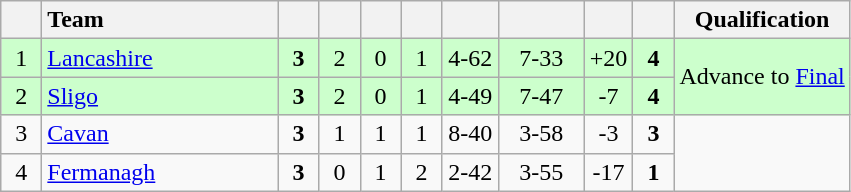<table class="wikitable" style="text-align:center">
<tr>
<th width="20"></th>
<th width="150" style="text-align:left;">Team</th>
<th width="20"></th>
<th width="20"></th>
<th width="20"></th>
<th width="20"></th>
<th width="30"></th>
<th width="50"></th>
<th width="20"></th>
<th width="20"></th>
<th>Qualification</th>
</tr>
<tr style="background:#ccffcc">
<td>1</td>
<td align="left"> <a href='#'>Lancashire</a></td>
<td><strong>3</strong></td>
<td>2</td>
<td>0</td>
<td>1</td>
<td>4-62</td>
<td>7-33</td>
<td>+20</td>
<td><strong>4</strong></td>
<td rowspan="2">Advance to <a href='#'>Final</a></td>
</tr>
<tr style="background:#ccffcc">
<td>2</td>
<td align="left"> <a href='#'>Sligo</a></td>
<td><strong>3</strong></td>
<td>2</td>
<td>0</td>
<td>1</td>
<td>4-49</td>
<td>7-47</td>
<td>-7</td>
<td><strong>4</strong></td>
</tr>
<tr>
<td>3</td>
<td align="left"> <a href='#'>Cavan</a></td>
<td><strong>3</strong></td>
<td>1</td>
<td>1</td>
<td>1</td>
<td>8-40</td>
<td>3-58</td>
<td>-3</td>
<td><strong>3</strong></td>
<td rowspan="2"></td>
</tr>
<tr>
<td>4</td>
<td align="left"> <a href='#'>Fermanagh</a></td>
<td><strong>3</strong></td>
<td>0</td>
<td>1</td>
<td>2</td>
<td>2-42</td>
<td>3-55</td>
<td>-17</td>
<td><strong>1</strong></td>
</tr>
</table>
